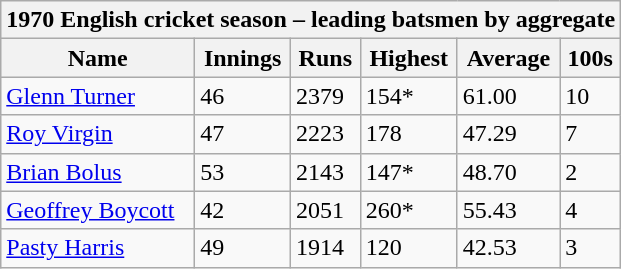<table class="wikitable">
<tr>
<th bgcolor="#efefef" colspan="7">1970 English cricket season – leading batsmen by aggregate</th>
</tr>
<tr bgcolor="#efefef">
<th>Name</th>
<th>Innings</th>
<th>Runs</th>
<th>Highest</th>
<th>Average</th>
<th>100s</th>
</tr>
<tr>
<td><a href='#'>Glenn Turner</a></td>
<td>46</td>
<td>2379</td>
<td>154*</td>
<td>61.00</td>
<td>10</td>
</tr>
<tr>
<td><a href='#'>Roy Virgin</a></td>
<td>47</td>
<td>2223</td>
<td>178</td>
<td>47.29</td>
<td>7</td>
</tr>
<tr>
<td><a href='#'>Brian Bolus</a></td>
<td>53</td>
<td>2143</td>
<td>147*</td>
<td>48.70</td>
<td>2</td>
</tr>
<tr>
<td><a href='#'>Geoffrey Boycott</a></td>
<td>42</td>
<td>2051</td>
<td>260*</td>
<td>55.43</td>
<td>4</td>
</tr>
<tr>
<td><a href='#'>Pasty Harris</a></td>
<td>49</td>
<td>1914</td>
<td>120</td>
<td>42.53</td>
<td>3</td>
</tr>
</table>
